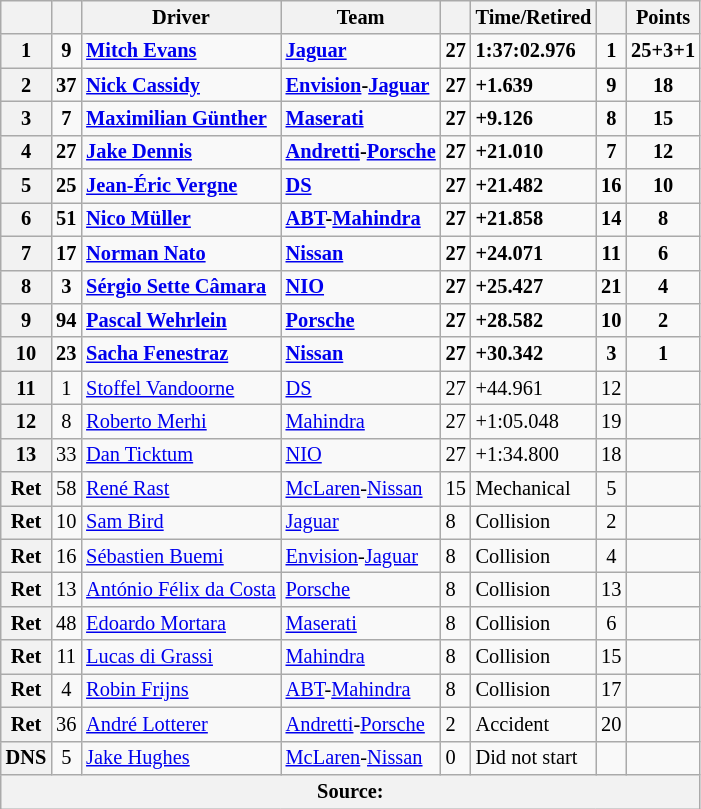<table class="wikitable sortable" style="font-size: 85%">
<tr>
<th scope="col"></th>
<th scope="col"></th>
<th scope="col">Driver</th>
<th scope="col">Team</th>
<th scope="col"></th>
<th scope="col" class="unsortable">Time/Retired</th>
<th scope="col"></th>
<th scope="col">Points</th>
</tr>
<tr>
<th scope="row">1</th>
<td align="center"><strong>9</strong></td>
<td data-sort-value=""><strong> <a href='#'>Mitch Evans</a></strong></td>
<td><strong><a href='#'>Jaguar</a></strong></td>
<td><strong>27</strong></td>
<td><strong>1:37:02.976</strong></td>
<td align="center"><strong>1</strong></td>
<td align="center"><strong>25+3+1</strong></td>
</tr>
<tr>
<th scope="row">2</th>
<td align="center"><strong>37</strong></td>
<td data-sort-value=""><strong> <a href='#'>Nick Cassidy</a></strong></td>
<td><strong><a href='#'>Envision</a>-<a href='#'>Jaguar</a></strong></td>
<td><strong>27</strong></td>
<td><strong>+1.639</strong></td>
<td align="center"><strong>9</strong></td>
<td align="center"><strong>18</strong></td>
</tr>
<tr>
<th scope="row">3</th>
<td align="center"><strong>7</strong></td>
<td data-sort-value=""><strong> <a href='#'>Maximilian Günther</a></strong></td>
<td><strong><a href='#'>Maserati</a></strong></td>
<td><strong>27</strong></td>
<td><strong>+9.126</strong></td>
<td align="center"><strong>8</strong></td>
<td align="center"><strong>15</strong></td>
</tr>
<tr>
<th scope="row">4</th>
<td align="center"><strong>27</strong></td>
<td data-sort-value=""><strong> <a href='#'>Jake Dennis</a></strong></td>
<td><strong><a href='#'>Andretti</a>-<a href='#'>Porsche</a></strong></td>
<td><strong>27</strong></td>
<td><strong>+21.010</strong></td>
<td align="center"><strong>7</strong></td>
<td align="center"><strong>12</strong></td>
</tr>
<tr>
<th scope="row">5</th>
<td align="center"><strong>25</strong></td>
<td data-sort-value=""><strong> <a href='#'>Jean-Éric Vergne</a></strong></td>
<td><strong><a href='#'>DS</a></strong></td>
<td><strong>27</strong></td>
<td><strong>+21.482</strong></td>
<td align="center"><strong>16</strong></td>
<td align="center"><strong>10</strong></td>
</tr>
<tr>
<th scope="row">6</th>
<td align="center"><strong>51</strong></td>
<td data-sort-value=""><strong> <a href='#'>Nico Müller</a></strong></td>
<td><strong><a href='#'>ABT</a>-<a href='#'>Mahindra</a></strong></td>
<td><strong>27</strong></td>
<td><strong>+21.858</strong></td>
<td align="center"><strong>14</strong></td>
<td align="center"><strong>8</strong></td>
</tr>
<tr>
<th scope="row">7</th>
<td align="center"><strong>17</strong></td>
<td data-sort-value=""><strong> <a href='#'>Norman Nato</a></strong></td>
<td><strong><a href='#'>Nissan</a></strong></td>
<td><strong>27</strong></td>
<td><strong>+24.071</strong></td>
<td align="center"><strong>11</strong></td>
<td align="center"><strong>6</strong></td>
</tr>
<tr>
<th scope="row">8</th>
<td align="center"><strong>3</strong></td>
<td data-sort-value=""><strong> <a href='#'>Sérgio Sette Câmara</a></strong></td>
<td><strong><a href='#'>NIO</a></strong></td>
<td><strong>27</strong></td>
<td><strong>+25.427</strong></td>
<td align="center"><strong>21</strong></td>
<td align="center"><strong>4</strong></td>
</tr>
<tr>
<th scope="row">9</th>
<td align="center"><strong>94</strong></td>
<td data-sort-value=""><strong> <a href='#'>Pascal Wehrlein</a></strong></td>
<td><strong><a href='#'>Porsche</a></strong></td>
<td><strong>27</strong></td>
<td><strong>+28.582</strong></td>
<td align="center"><strong>10</strong></td>
<td align="center"><strong>2</strong></td>
</tr>
<tr>
<th scope="row">10</th>
<td align="center"><strong>23</strong></td>
<td data-sort-value=""><strong> <a href='#'>Sacha Fenestraz</a></strong></td>
<td><strong><a href='#'>Nissan</a></strong></td>
<td><strong>27</strong></td>
<td><strong>+30.342</strong></td>
<td align="center"><strong>3</strong></td>
<td align="center"><strong>1</strong></td>
</tr>
<tr>
<th scope="row">11</th>
<td align="center">1</td>
<td data-sort-value=""> <a href='#'>Stoffel Vandoorne</a></td>
<td><a href='#'>DS</a></td>
<td>27</td>
<td>+44.961</td>
<td align="center">12</td>
<td align="center"></td>
</tr>
<tr>
<th scope="row">12</th>
<td align="center">8</td>
<td data-sort-value=""> <a href='#'>Roberto Merhi</a></td>
<td><a href='#'>Mahindra</a></td>
<td>27</td>
<td>+1:05.048</td>
<td align="center">19</td>
<td align="center"></td>
</tr>
<tr>
<th scope="row">13</th>
<td align="center">33</td>
<td data-sort-value=""> <a href='#'>Dan Ticktum</a></td>
<td><a href='#'>NIO</a></td>
<td>27</td>
<td>+1:34.800</td>
<td align="center">18</td>
<td align="center"></td>
</tr>
<tr>
<th scope="row">Ret</th>
<td align="center">58</td>
<td data-sort-value=""> <a href='#'>René Rast</a></td>
<td><a href='#'>McLaren</a>-<a href='#'>Nissan</a></td>
<td>15</td>
<td>Mechanical</td>
<td align="center">5</td>
<td align="center"></td>
</tr>
<tr>
<th scope="row">Ret</th>
<td align="center">10</td>
<td data-sort-value=""> <a href='#'>Sam Bird</a></td>
<td><a href='#'>Jaguar</a></td>
<td>8</td>
<td>Collision</td>
<td align="center">2</td>
<td align="center"></td>
</tr>
<tr>
<th scope="row">Ret</th>
<td align="center">16</td>
<td data-sort-value=""> <a href='#'>Sébastien Buemi</a></td>
<td><a href='#'>Envision</a>-<a href='#'>Jaguar</a></td>
<td>8</td>
<td>Collision</td>
<td align="center">4</td>
<td align="center"></td>
</tr>
<tr>
<th scope="row">Ret</th>
<td align="center">13</td>
<td data-sort-value=""> <a href='#'>António Félix da Costa</a></td>
<td><a href='#'>Porsche</a></td>
<td>8</td>
<td>Collision</td>
<td align="center">13</td>
<td align="center"></td>
</tr>
<tr>
<th scope="row">Ret</th>
<td align="center">48</td>
<td data-sort-value=""> <a href='#'>Edoardo Mortara</a></td>
<td><a href='#'>Maserati</a></td>
<td>8</td>
<td>Collision</td>
<td align="center">6</td>
<td align="center"></td>
</tr>
<tr>
<th scope="row">Ret</th>
<td align="center">11</td>
<td data-sort-value=""> <a href='#'>Lucas di Grassi</a></td>
<td><a href='#'>Mahindra</a></td>
<td>8</td>
<td>Collision</td>
<td align="center">15</td>
<td align="center"></td>
</tr>
<tr>
<th scope="row">Ret</th>
<td align="center">4</td>
<td data-sort-value=""> <a href='#'>Robin Frijns</a></td>
<td><a href='#'>ABT</a>-<a href='#'>Mahindra</a></td>
<td>8</td>
<td>Collision</td>
<td align="center">17</td>
<td align="center"></td>
</tr>
<tr>
<th scope="row">Ret</th>
<td align="center">36</td>
<td data-sort-value=""> <a href='#'>André Lotterer</a></td>
<td><a href='#'>Andretti</a>-<a href='#'>Porsche</a></td>
<td>2</td>
<td>Accident</td>
<td align="center">20</td>
<td align="center"></td>
</tr>
<tr>
<th scope="row">DNS</th>
<td align="center">5</td>
<td data-sort-value=""> <a href='#'>Jake Hughes</a></td>
<td><a href='#'>McLaren</a>-<a href='#'>Nissan</a></td>
<td>0</td>
<td>Did not start</td>
<td align="center"></td>
<td align="center"></td>
</tr>
<tr>
<th colspan="8">Source:</th>
</tr>
</table>
